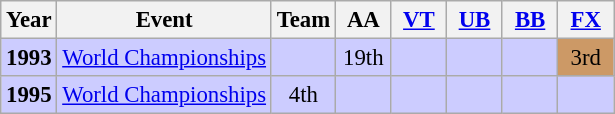<table class="wikitable" style="text-align:center; font-size: 95%;">
<tr>
<th>Year</th>
<th>Event</th>
<th style="width:30px;">Team</th>
<th style="width:30px;">AA</th>
<th style="width:30px;"><a href='#'>VT</a></th>
<th style="width:30px;"><a href='#'>UB</a></th>
<th style="width:30px;"><a href='#'>BB</a></th>
<th style="width:30px;"><a href='#'>FX</a></th>
</tr>
<tr bgcolor=#CCCCFF>
<td rowspan="1"><strong>1993</strong></td>
<td align=left><a href='#'>World Championships</a></td>
<td></td>
<td>19th</td>
<td></td>
<td></td>
<td></td>
<td style="background:#c96;">3rd</td>
</tr>
<tr bgcolor=#CCCCFF>
<td rowspan="1"><strong>1995</strong></td>
<td align=left><a href='#'>World Championships</a></td>
<td>4th</td>
<td></td>
<td></td>
<td></td>
<td></td>
<td></td>
</tr>
</table>
